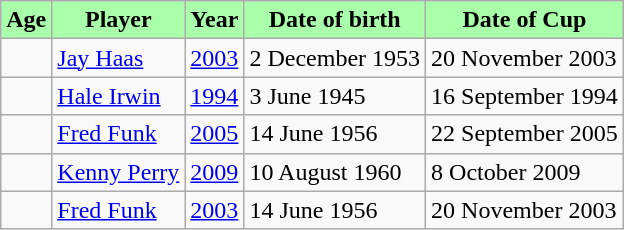<table class="wikitable">
<tr style="background:#aaffaa;">
<td align=center><strong>Age</strong></td>
<td align=center><strong>Player</strong></td>
<td align=center><strong>Year</strong></td>
<td align=center><strong>Date of birth</strong></td>
<td align=center><strong>Date of Cup</strong></td>
</tr>
<tr>
<td></td>
<td><a href='#'>Jay Haas</a></td>
<td><a href='#'>2003</a></td>
<td>2 December 1953</td>
<td>20 November 2003</td>
</tr>
<tr>
<td></td>
<td><a href='#'>Hale Irwin</a></td>
<td><a href='#'>1994</a></td>
<td>3 June 1945</td>
<td>16 September 1994</td>
</tr>
<tr>
<td></td>
<td><a href='#'>Fred Funk</a></td>
<td><a href='#'>2005</a></td>
<td>14 June 1956</td>
<td>22 September 2005</td>
</tr>
<tr>
<td></td>
<td><a href='#'>Kenny Perry</a></td>
<td><a href='#'>2009</a></td>
<td>10 August 1960</td>
<td>8 October 2009</td>
</tr>
<tr>
<td></td>
<td><a href='#'>Fred Funk</a></td>
<td><a href='#'>2003</a></td>
<td>14 June 1956</td>
<td>20 November 2003</td>
</tr>
</table>
